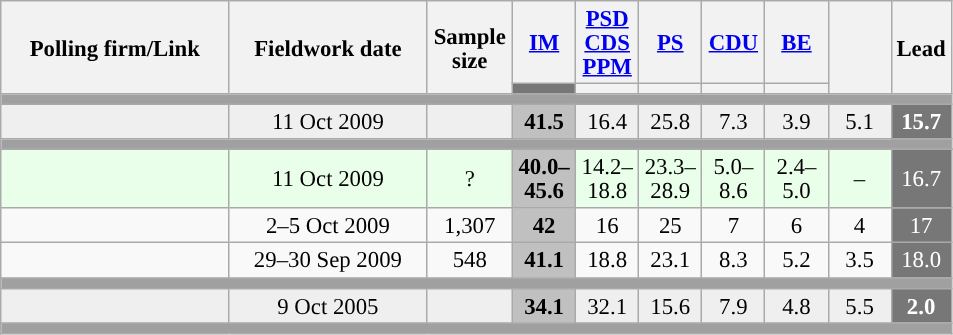<table class="wikitable collapsible sortable" style="text-align:center; font-size:95%; line-height:16px;">
<tr style="height:42px;">
<th style="width:145px;" rowspan="2">Polling firm/Link</th>
<th style="width:125px;" rowspan="2">Fieldwork date</th>
<th class="unsortable" style="width:50px;" rowspan="2">Sample size</th>
<th class="unsortable" style="width:35px;"><a href='#'>IM</a></th>
<th class="unsortable" style="width:35px;"><a href='#'>PSD</a><br><a href='#'>CDS</a><br><a href='#'>PPM</a></th>
<th class="unsortable" style="width:35px;"><a href='#'>PS</a></th>
<th class="unsortable" style="width:35px;"><a href='#'>CDU</a></th>
<th class="unsortable" style="width:35px;"><a href='#'>BE</a></th>
<th class="unsortable" style="width:35px;" rowspan="2"></th>
<th class="unsortable" style="width:30px;" rowspan="2">Lead</th>
</tr>
<tr>
<th class="unsortable" style="color:inherit;background:#777777;"></th>
<th class="unsortable" style="color:inherit;background:"></th>
<th class="unsortable" style="color:inherit;background:"></th>
<th class="unsortable" style="color:inherit;background:"></th>
<th class="unsortable" style="color:inherit;background:"></th>
</tr>
<tr>
<td colspan="13" style="background:#A0A0A0"></td>
</tr>
<tr style="background:#EFEFEF;">
<td><strong></strong></td>
<td data-sort-value="2019-10-06">11 Oct 2009</td>
<td></td>
<td style="background:#C0C0C0"><strong>41.5</strong><br></td>
<td>16.4<br></td>
<td>25.8<br></td>
<td>7.3<br></td>
<td>3.9<br></td>
<td>5.1<br></td>
<td style="background:#777777; color:white;"><strong>15.7</strong></td>
</tr>
<tr>
<td colspan="13" style="background:#A0A0A0"></td>
</tr>
<tr>
</tr>
<tr style="background:#EAFFEA"|>
<td></td>
<td data-sort-value="2019-10-06">11 Oct 2009</td>
<td>?</td>
<td align="center" style="background:#C0C0C0"><strong>40.0–<br>45.6</strong></td>
<td>14.2–<br>18.8</td>
<td>23.3–<br>28.9</td>
<td>5.0–<br>8.6</td>
<td>2.4–<br>5.0</td>
<td>–</td>
<td style="background:#777777; color:white;">16.7</td>
</tr>
<tr>
<td align="center"></td>
<td align="center">2–5 Oct 2009</td>
<td>1,307</td>
<td align="center" style="background:#C0C0C0"><strong>42</strong></td>
<td align="center">16</td>
<td align="center">25</td>
<td align="center">7</td>
<td align="center">6</td>
<td align="center">4</td>
<td style="background:#777777; color:white;">17</td>
</tr>
<tr>
<td align="center"></td>
<td align="center">29–30 Sep 2009</td>
<td>548</td>
<td align="center" style="background:#C0C0C0"><strong>41.1</strong></td>
<td align="center">18.8</td>
<td align="center">23.1</td>
<td align="center">8.3</td>
<td align="center">5.2</td>
<td align="center">3.5</td>
<td style="background:#777777; color:white;">18.0</td>
</tr>
<tr>
<td colspan="13" style="background:#A0A0A0"></td>
</tr>
<tr style="background:#EFEFEF;">
<td><strong></strong></td>
<td data-sort-value="2019-10-06">9 Oct 2005</td>
<td></td>
<td style="background:#C0C0C0"><strong>34.1</strong><br></td>
<td>32.1<br></td>
<td>15.6<br></td>
<td>7.9<br></td>
<td>4.8<br></td>
<td>5.5<br></td>
<td style="background:#777777; color:white;"><strong>2.0</strong></td>
</tr>
<tr>
<td colspan="13" style="background:#A0A0A0"></td>
</tr>
</table>
